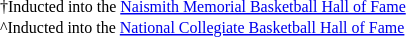<table cellspacing="0" style="width: 800px; background: ;">
<tr>
<td style="font-size: 8pt; padding: 4pt; line-height: 1.25em; color: black;">†Inducted into the <a href='#'>Naismith Memorial Basketball Hall of Fame</a><br>^Inducted into the <a href='#'>National Collegiate Basketball Hall of Fame</a><br></td>
</tr>
</table>
